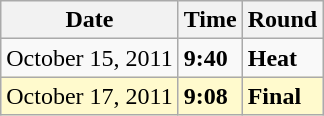<table class="wikitable">
<tr>
<th>Date</th>
<th>Time</th>
<th>Round</th>
</tr>
<tr>
<td>October 15, 2011</td>
<td><strong>9:40</strong></td>
<td><strong>Heat</strong></td>
</tr>
<tr style=background:lemonchiffon>
<td>October 17, 2011</td>
<td><strong>9:08</strong></td>
<td><strong>Final</strong></td>
</tr>
</table>
